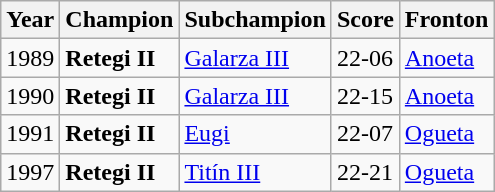<table class="wikitable">
<tr>
<th>Year</th>
<th>Champion</th>
<th>Subchampion</th>
<th>Score</th>
<th>Fronton</th>
</tr>
<tr>
<td>1989</td>
<td><strong>Retegi II</strong></td>
<td><a href='#'>Galarza III</a></td>
<td>22-06</td>
<td><a href='#'>Anoeta</a></td>
</tr>
<tr>
<td>1990</td>
<td><strong>Retegi II</strong></td>
<td><a href='#'>Galarza III</a></td>
<td>22-15</td>
<td><a href='#'>Anoeta</a></td>
</tr>
<tr>
<td>1991</td>
<td><strong>Retegi II</strong></td>
<td><a href='#'>Eugi</a></td>
<td>22-07</td>
<td><a href='#'>Ogueta</a></td>
</tr>
<tr>
<td>1997</td>
<td><strong>Retegi II</strong></td>
<td><a href='#'>Titín III</a></td>
<td>22-21</td>
<td><a href='#'>Ogueta</a></td>
</tr>
</table>
